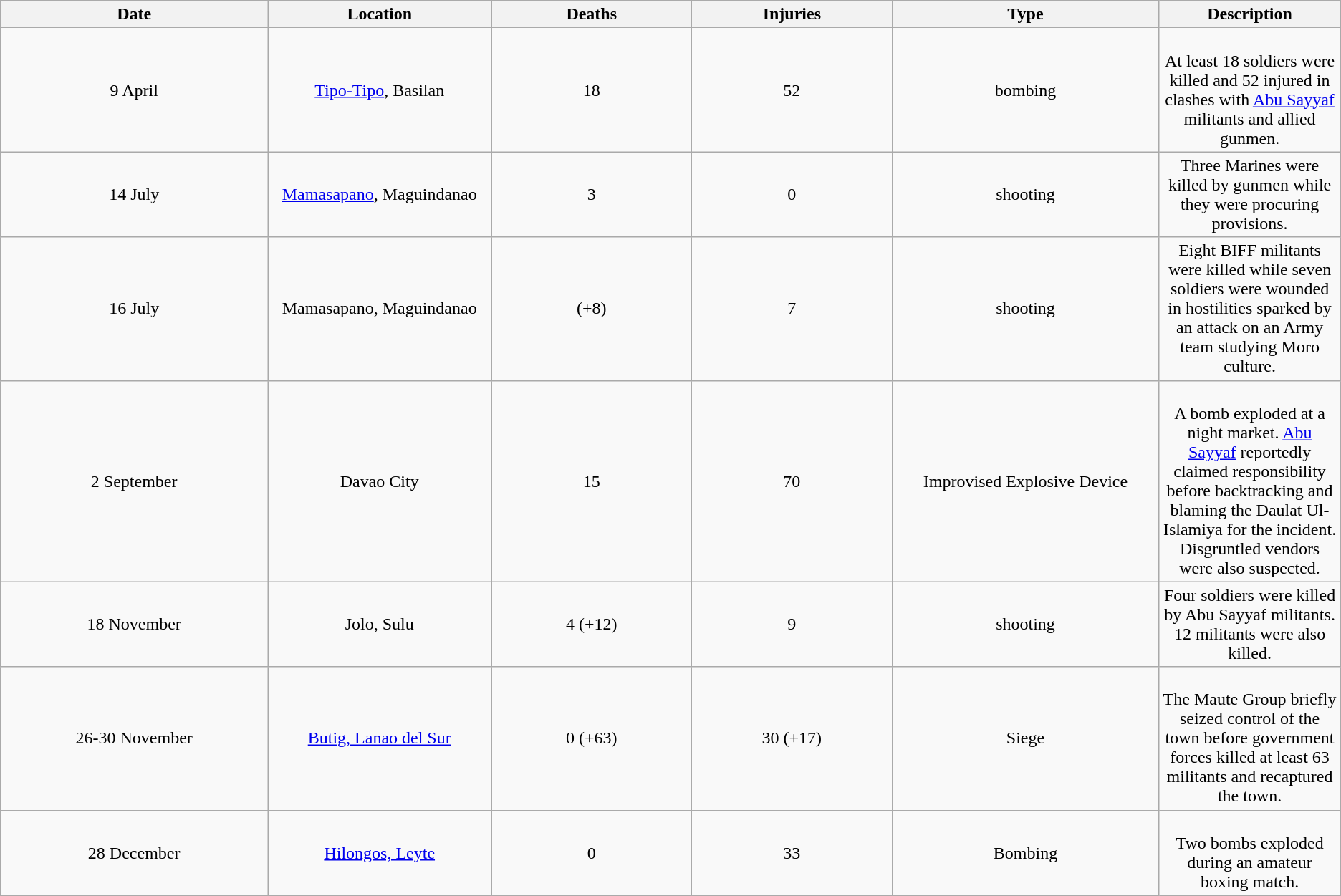<table class="wikitable sortable" style="text-align: center;">
<tr>
<th width="8%">Date</th>
<th width="6%">Location</th>
<th width="6%">Deaths</th>
<th width="6%">Injuries</th>
<th width="8%">Type</th>
<th width="4%">Description</th>
</tr>
<tr>
<td>9 April</td>
<td><a href='#'>Tipo-Tipo</a>, Basilan</td>
<td>18</td>
<td>52</td>
<td>bombing</td>
<td><br>At least 18 soldiers were killed and 52 injured in clashes with <a href='#'>Abu Sayyaf</a> militants and allied gunmen.</td>
</tr>
<tr>
<td>14 July</td>
<td><a href='#'>Mamasapano</a>, Maguindanao</td>
<td>3</td>
<td>0</td>
<td>shooting</td>
<td>Three Marines were killed by gunmen while they were procuring provisions.</td>
</tr>
<tr>
<td>16 July</td>
<td>Mamasapano, Maguindanao</td>
<td>(+8)</td>
<td>7</td>
<td>shooting</td>
<td>Eight BIFF militants were killed while seven soldiers were wounded in hostilities sparked by an attack on an Army team studying Moro culture.</td>
</tr>
<tr>
<td>2 September</td>
<td>Davao City</td>
<td>15</td>
<td>70</td>
<td>Improvised Explosive Device</td>
<td><br>A bomb exploded at a night market. <a href='#'>Abu Sayyaf</a> reportedly claimed responsibility before backtracking and blaming the Daulat Ul-Islamiya for the incident. Disgruntled vendors were also suspected.</td>
</tr>
<tr>
<td>18 November</td>
<td>Jolo, Sulu</td>
<td>4 (+12)</td>
<td>9</td>
<td>shooting</td>
<td>Four soldiers were killed by Abu Sayyaf militants. 12 militants were also killed.</td>
</tr>
<tr>
<td>26-30 November</td>
<td><a href='#'>Butig, Lanao del Sur</a></td>
<td>0 (+63)</td>
<td>30 (+17)</td>
<td>Siege</td>
<td><br>The Maute Group briefly seized control of the town before government forces killed at least 63 militants and recaptured the town.</td>
</tr>
<tr>
<td>28 December</td>
<td><a href='#'>Hilongos, Leyte</a></td>
<td>0</td>
<td>33</td>
<td>Bombing</td>
<td><br>Two bombs exploded during an amateur boxing match.</td>
</tr>
</table>
